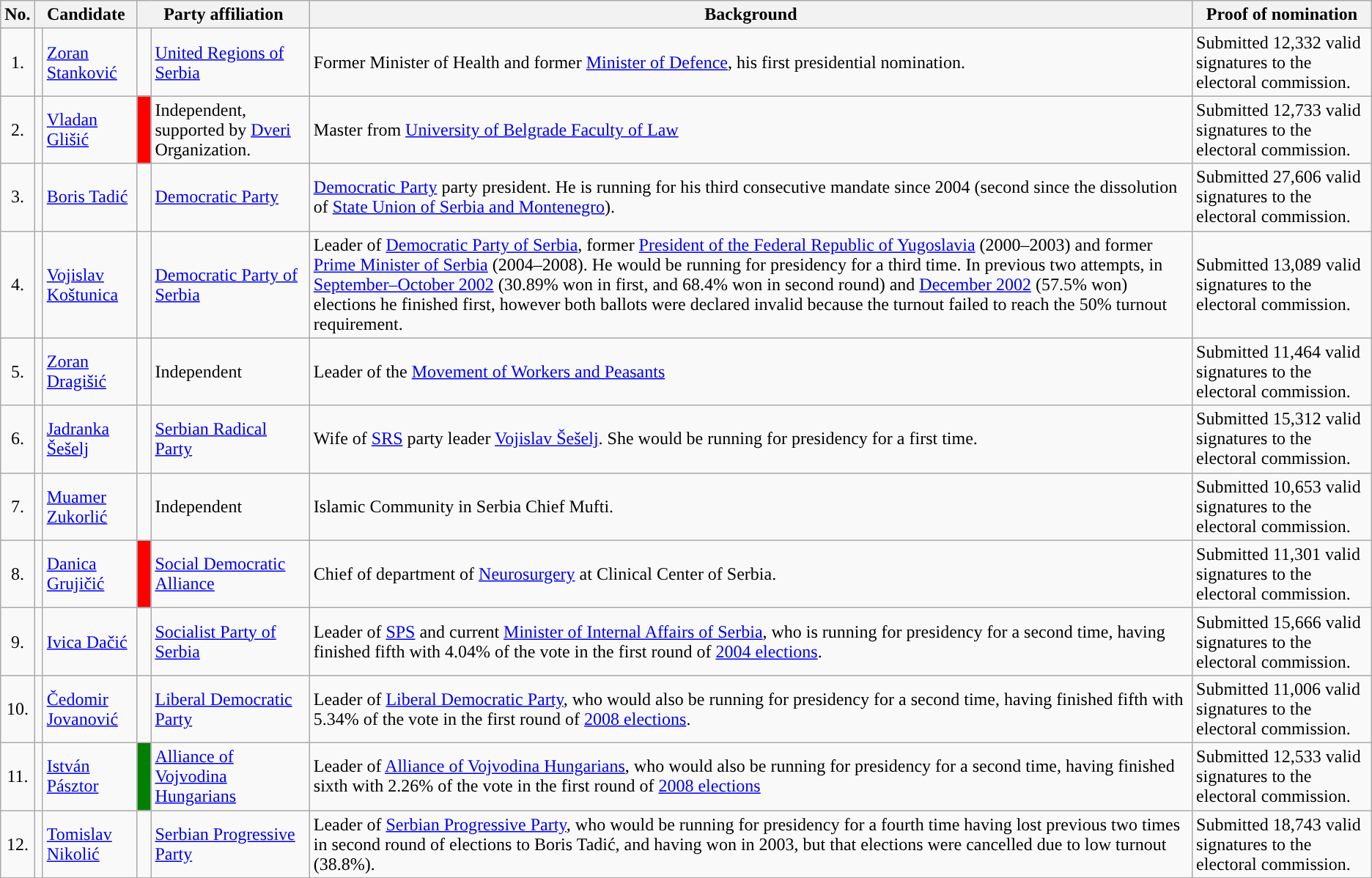<table class="wikitable">
<tr>
<th>No.</th>
<th colspan=2>Candidate</th>
<th colspan=2>Party affiliation</th>
<th>Background</th>
<th>Proof of nomination</th>
</tr>
<tr>
<td style="text-align:center;">1.</td>
<td></td>
<td><a href='#'>Zoran Stanković</a></td>
<td style="width:5px; background: "> </td>
<td><a href='#'>United Regions of Serbia</a></td>
<td>Former Minister of Health and former <a href='#'>Minister of Defence</a>, his first presidential nomination.</td>
<td>Submitted 12,332 valid signatures to the electoral commission.</td>
</tr>
<tr>
<td style="text-align:center;">2.</td>
<td></td>
<td><a href='#'>Vladan Glišić</a></td>
<td style="width:5px; background:red;"> </td>
<td>Independent, supported by <a href='#'>Dveri</a> Organization.</td>
<td>Master from <a href='#'>University of Belgrade Faculty of Law</a></td>
<td>Submitted 12,733 valid signatures to the electoral commission.</td>
</tr>
<tr>
<td style="text-align:center;">3.</td>
<td></td>
<td><a href='#'>Boris Tadić</a></td>
<td style="width:5px; background: "> </td>
<td><a href='#'>Democratic Party</a></td>
<td><a href='#'>Democratic Party</a> party president. He is running for his third consecutive mandate since 2004 (second since the dissolution of <a href='#'>State Union of Serbia and Montenegro</a>).</td>
<td>Submitted 27,606 valid signatures to the electoral commission.</td>
</tr>
<tr>
<td style="text-align:center;">4.</td>
<td></td>
<td><a href='#'>Vojislav Koštunica</a></td>
<td style="width:5px; background: "> </td>
<td><a href='#'>Democratic Party of Serbia</a></td>
<td>Leader of <a href='#'>Democratic Party of Serbia</a>, former <a href='#'>President of the Federal Republic of Yugoslavia</a> (2000–2003) and former <a href='#'>Prime Minister of Serbia</a> (2004–2008). He would be running for presidency for a third time. In previous two attempts, in <a href='#'>September–October 2002</a> (30.89% won in first, and 68.4% won in second round) and <a href='#'>December 2002</a> (57.5% won) elections he finished first, however both ballots were declared invalid because the turnout failed to reach the 50% turnout requirement.</td>
<td>Submitted 13,089 valid signatures to the electoral commission.</td>
</tr>
<tr>
<td style="text-align:center;">5.</td>
<td></td>
<td><a href='#'>Zoran Dragišić</a></td>
<td style="width:5px;"> </td>
<td>Independent</td>
<td>Leader of the <a href='#'>Movement of Workers and Peasants</a></td>
<td>Submitted 11,464 valid signatures to the electoral commission.</td>
</tr>
<tr>
<td style="text-align:center;">6.</td>
<td></td>
<td><a href='#'>Jadranka Šešelj</a></td>
<td style="width:5px; background: "> </td>
<td><a href='#'>Serbian Radical Party</a></td>
<td>Wife of <a href='#'>SRS</a> party leader <a href='#'>Vojislav Šešelj</a>. She would be running for presidency for a first time.</td>
<td>Submitted 15,312 valid signatures to the electoral commission.</td>
</tr>
<tr>
<td style="text-align:center;">7.</td>
<td></td>
<td><a href='#'>Muamer Zukorlić</a></td>
<td style="width:5px;"> </td>
<td>Independent</td>
<td>Islamic Community in Serbia Chief Mufti.</td>
<td>Submitted 10,653 valid signatures to the electoral commission.</td>
</tr>
<tr>
<td style="text-align:center;">8.</td>
<td></td>
<td><a href='#'>Danica Grujičić</a></td>
<td style="width:5px; background:red;"> </td>
<td><a href='#'>Social Democratic Alliance</a></td>
<td>Chief of department of <a href='#'>Neurosurgery</a> at Clinical Center of Serbia.</td>
<td>Submitted 11,301 valid signatures to the electoral commission.</td>
</tr>
<tr>
<td style="text-align:center;">9.</td>
<td></td>
<td><a href='#'>Ivica Dačić</a></td>
<td style="width:5px; background: "> </td>
<td><a href='#'>Socialist Party of Serbia</a></td>
<td>Leader of <a href='#'>SPS</a> and current <a href='#'>Minister of Internal Affairs of Serbia</a>, who is running for presidency for a second time, having finished fifth with 4.04% of the vote in the first round of <a href='#'>2004 elections</a>.</td>
<td>Submitted 15,666 valid signatures to the electoral commission.</td>
</tr>
<tr>
<td style="text-align:center;">10.</td>
<td></td>
<td><a href='#'>Čedomir Jovanović</a></td>
<td style="width:5px; background: "> </td>
<td><a href='#'>Liberal Democratic Party</a></td>
<td>Leader of <a href='#'>Liberal Democratic Party</a>, who would also be running for presidency for a second time, having finished fifth with 5.34% of the vote in the first round of <a href='#'>2008 elections</a>.</td>
<td>Submitted 11,006 valid signatures to the electoral commission.</td>
</tr>
<tr>
<td style="text-align:center;">11.</td>
<td></td>
<td><a href='#'>István Pásztor</a></td>
<td style="width:5px; background:green;"> </td>
<td><a href='#'>Alliance of Vojvodina Hungarians</a></td>
<td>Leader of <a href='#'>Alliance of Vojvodina Hungarians</a>, who would also be running for presidency for a second time, having finished sixth with 2.26% of the vote in the first round of <a href='#'>2008 elections</a></td>
<td>Submitted 12,533 valid signatures to the electoral commission.</td>
</tr>
<tr>
<td style="text-align:center;">12.</td>
<td></td>
<td><a href='#'>Tomislav Nikolić</a></td>
<td style="width:5px; background: "> </td>
<td><a href='#'>Serbian Progressive Party</a></td>
<td>Leader of <a href='#'>Serbian Progressive Party</a>, who would be running for presidency for a fourth time having lost previous two times in second round of elections to Boris Tadić, and having won in 2003, but that elections were cancelled due to low turnout (38.8%).</td>
<td>Submitted 18,743 valid signatures to the electoral commission.</td>
</tr>
</table>
